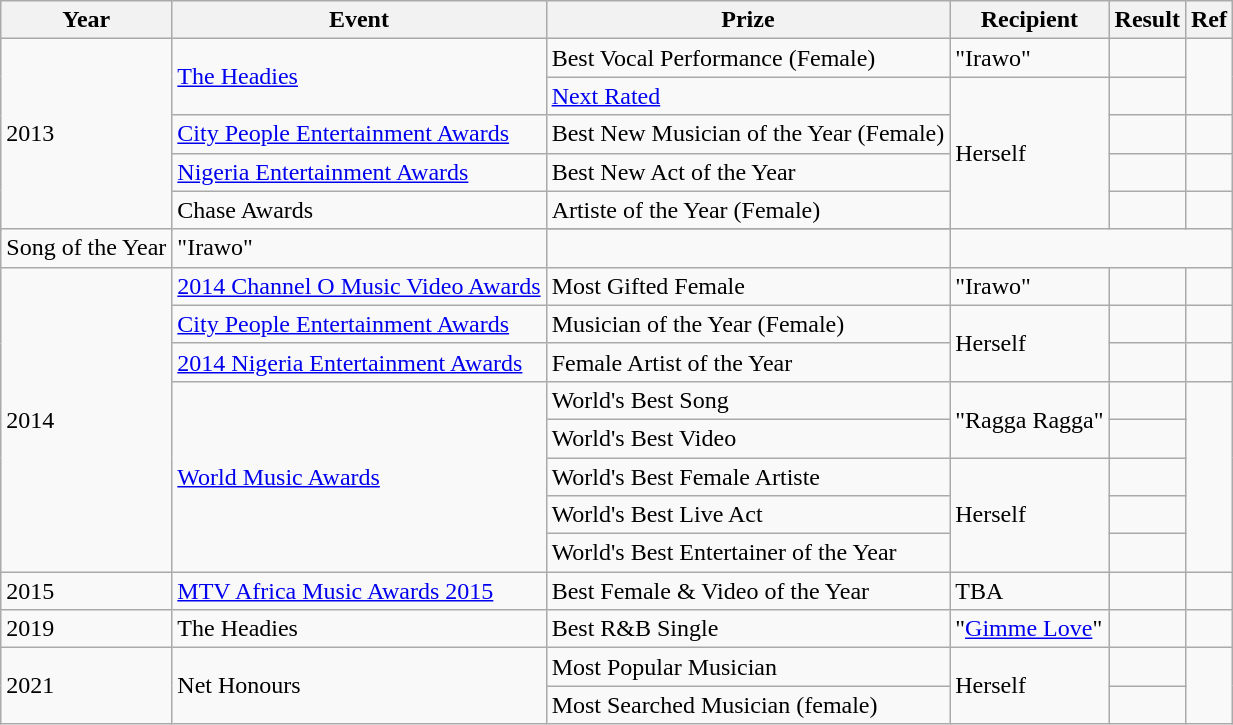<table class ="wikitable">
<tr>
<th>Year</th>
<th>Event</th>
<th>Prize</th>
<th>Recipient</th>
<th>Result</th>
<th>Ref</th>
</tr>
<tr>
<td rowspan="6">2013</td>
<td rowspan="2"><a href='#'>The Headies</a></td>
<td>Best Vocal Performance (Female)</td>
<td>"Irawo"</td>
<td></td>
<td rowspan="2"></td>
</tr>
<tr>
<td><a href='#'>Next Rated</a></td>
<td rowspan="4">Herself</td>
<td></td>
</tr>
<tr>
<td><a href='#'>City People Entertainment Awards</a></td>
<td>Best New Musician of the Year (Female)</td>
<td></td>
<td></td>
</tr>
<tr>
<td><a href='#'>Nigeria Entertainment Awards</a></td>
<td>Best New Act of the Year</td>
<td></td>
<td></td>
</tr>
<tr>
<td rowspan="2">Chase Awards</td>
<td>Artiste of the Year (Female)</td>
<td></td>
<td rowspan="2"></td>
</tr>
<tr>
</tr>
<tr>
<td>Song of the Year</td>
<td>"Irawo"</td>
<td></td>
</tr>
<tr>
<td rowspan="8">2014</td>
<td><a href='#'>2014 Channel O Music Video Awards</a></td>
<td>Most Gifted Female</td>
<td>"Irawo"</td>
<td></td>
<td></td>
</tr>
<tr>
<td><a href='#'>City People Entertainment Awards</a></td>
<td>Musician of the Year (Female)</td>
<td rowspan="2">Herself</td>
<td></td>
<td></td>
</tr>
<tr>
<td><a href='#'>2014 Nigeria Entertainment Awards</a></td>
<td>Female Artist of the Year</td>
<td></td>
<td></td>
</tr>
<tr>
<td rowspan="5"><a href='#'>World Music Awards</a></td>
<td>World's Best Song</td>
<td rowspan="2">"Ragga Ragga"</td>
<td></td>
<td rowspan="5"></td>
</tr>
<tr>
<td>World's Best Video</td>
<td></td>
</tr>
<tr>
<td>World's Best Female Artiste</td>
<td rowspan="3">Herself</td>
<td></td>
</tr>
<tr>
<td>World's Best Live Act</td>
<td></td>
</tr>
<tr>
<td>World's Best Entertainer of the Year</td>
<td></td>
</tr>
<tr>
<td>2015</td>
<td><a href='#'>MTV Africa Music Awards 2015</a></td>
<td>Best Female & Video of the Year</td>
<td>TBA</td>
<td></td>
<td></td>
</tr>
<tr>
<td>2019</td>
<td>The Headies</td>
<td>Best R&B Single</td>
<td>"<a href='#'>Gimme Love</a>"</td>
<td></td>
<td></td>
</tr>
<tr>
<td rowspan="2">2021</td>
<td rowspan="2">Net Honours</td>
<td>Most Popular Musician</td>
<td rowspan="2">Herself</td>
<td></td>
<td rowspan="2"></td>
</tr>
<tr>
<td>Most Searched Musician (female)</td>
<td></td>
</tr>
</table>
